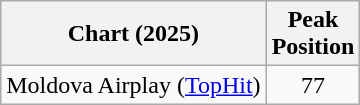<table class="wikitable plainrowheaders">
<tr>
<th scope="col">Chart (2025)</th>
<th scope="col">Peak<br>Position</th>
</tr>
<tr>
<td>Moldova Airplay (<a href='#'>TopHit</a>)</td>
<td align="center">77</td>
</tr>
</table>
